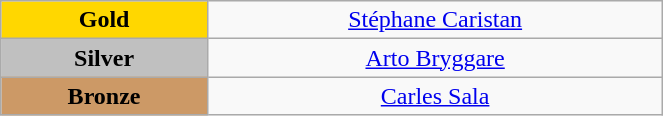<table class="wikitable" style="text-align:center; " width="35%">
<tr>
<td bgcolor="gold"><strong>Gold</strong></td>
<td><a href='#'>Stéphane Caristan</a><br>  <small><em></em></small></td>
</tr>
<tr>
<td bgcolor="silver"><strong>Silver</strong></td>
<td><a href='#'>Arto Bryggare</a><br>  <small><em></em></small></td>
</tr>
<tr>
<td bgcolor="CC9966"><strong>Bronze</strong></td>
<td><a href='#'>Carles Sala</a><br>  <small><em></em></small></td>
</tr>
</table>
